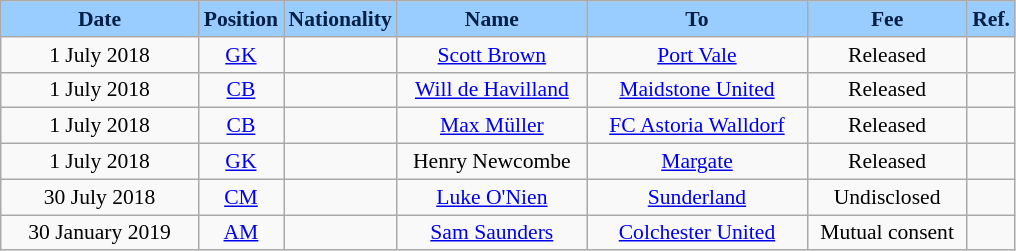<table class="wikitable"  style="text-align:center; font-size:90%; ">
<tr>
<th style="background:#99CCFF; color:#001F44; width:125px;">Date</th>
<th style="background:#99CCFF; color:#001F44; width:50px;">Position</th>
<th style="background:#99CCFF; color:#001F44; width:50px;">Nationality</th>
<th style="background:#99CCFF; color:#001F44; width:120px;">Name</th>
<th style="background:#99CCFF; color:#001F44; width:140px;">To</th>
<th style="background:#99CCFF; color:#001F44; width:100px;">Fee</th>
<th style="background:#99CCFF; color:#001F44; width:25px;">Ref.</th>
</tr>
<tr>
<td>1 July 2018</td>
<td><a href='#'>GK</a></td>
<td></td>
<td><a href='#'>Scott Brown</a></td>
<td><a href='#'>Port Vale</a></td>
<td>Released</td>
<td></td>
</tr>
<tr>
<td>1 July 2018</td>
<td><a href='#'>CB</a></td>
<td></td>
<td><a href='#'>Will de Havilland</a></td>
<td><a href='#'>Maidstone United</a></td>
<td>Released</td>
<td></td>
</tr>
<tr>
<td>1 July 2018</td>
<td><a href='#'>CB</a></td>
<td></td>
<td><a href='#'>Max Müller</a></td>
<td> <a href='#'>FC Astoria Walldorf</a></td>
<td>Released</td>
<td></td>
</tr>
<tr>
<td>1 July 2018</td>
<td><a href='#'>GK</a></td>
<td></td>
<td>Henry Newcombe</td>
<td><a href='#'>Margate</a></td>
<td>Released</td>
<td></td>
</tr>
<tr>
<td>30 July 2018</td>
<td><a href='#'>CM</a></td>
<td></td>
<td><a href='#'>Luke O'Nien</a></td>
<td><a href='#'>Sunderland</a></td>
<td>Undisclosed</td>
<td></td>
</tr>
<tr>
<td>30 January 2019</td>
<td><a href='#'>AM</a></td>
<td></td>
<td><a href='#'>Sam Saunders</a></td>
<td><a href='#'>Colchester United</a></td>
<td>Mutual consent</td>
<td></td>
</tr>
</table>
